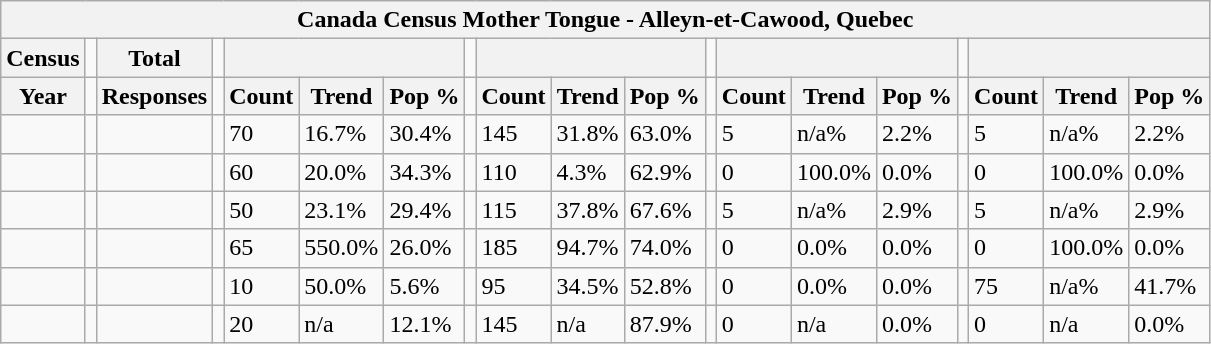<table class="wikitable">
<tr>
<th colspan="19">Canada Census Mother Tongue - Alleyn-et-Cawood, Quebec</th>
</tr>
<tr>
<th>Census</th>
<td></td>
<th>Total</th>
<td colspan="1"></td>
<th colspan="3"></th>
<td colspan="1"></td>
<th colspan="3"></th>
<td colspan="1"></td>
<th colspan="3"></th>
<td colspan="1"></td>
<th colspan="3"></th>
</tr>
<tr>
<th>Year</th>
<td></td>
<th>Responses</th>
<td></td>
<th>Count</th>
<th>Trend</th>
<th>Pop %</th>
<td></td>
<th>Count</th>
<th>Trend</th>
<th>Pop %</th>
<td></td>
<th>Count</th>
<th>Trend</th>
<th>Pop %</th>
<td></td>
<th>Count</th>
<th>Trend</th>
<th>Pop %</th>
</tr>
<tr>
<td></td>
<td></td>
<td></td>
<td></td>
<td>70</td>
<td> 16.7%</td>
<td>30.4%</td>
<td></td>
<td>145</td>
<td> 31.8%</td>
<td>63.0%</td>
<td></td>
<td>5</td>
<td> n/a%</td>
<td>2.2%</td>
<td></td>
<td>5</td>
<td> n/a%</td>
<td>2.2%</td>
</tr>
<tr>
<td></td>
<td></td>
<td></td>
<td></td>
<td>60</td>
<td> 20.0%</td>
<td>34.3%</td>
<td></td>
<td>110</td>
<td> 4.3%</td>
<td>62.9%</td>
<td></td>
<td>0</td>
<td> 100.0%</td>
<td>0.0%</td>
<td></td>
<td>0</td>
<td> 100.0%</td>
<td>0.0%</td>
</tr>
<tr>
<td></td>
<td></td>
<td></td>
<td></td>
<td>50</td>
<td> 23.1%</td>
<td>29.4%</td>
<td></td>
<td>115</td>
<td> 37.8%</td>
<td>67.6%</td>
<td></td>
<td>5</td>
<td> n/a%</td>
<td>2.9%</td>
<td></td>
<td>5</td>
<td> n/a%</td>
<td>2.9%</td>
</tr>
<tr>
<td></td>
<td></td>
<td></td>
<td></td>
<td>65</td>
<td> 550.0%</td>
<td>26.0%</td>
<td></td>
<td>185</td>
<td> 94.7%</td>
<td>74.0%</td>
<td></td>
<td>0</td>
<td> 0.0%</td>
<td>0.0%</td>
<td></td>
<td>0</td>
<td> 100.0%</td>
<td>0.0%</td>
</tr>
<tr>
<td></td>
<td></td>
<td></td>
<td></td>
<td>10</td>
<td> 50.0%</td>
<td>5.6%</td>
<td></td>
<td>95</td>
<td> 34.5%</td>
<td>52.8%</td>
<td></td>
<td>0</td>
<td> 0.0%</td>
<td>0.0%</td>
<td></td>
<td>75</td>
<td> n/a%</td>
<td>41.7%</td>
</tr>
<tr>
<td></td>
<td></td>
<td></td>
<td></td>
<td>20</td>
<td>n/a</td>
<td>12.1%</td>
<td></td>
<td>145</td>
<td>n/a</td>
<td>87.9%</td>
<td></td>
<td>0</td>
<td>n/a</td>
<td>0.0%</td>
<td></td>
<td>0</td>
<td>n/a</td>
<td>0.0%</td>
</tr>
</table>
